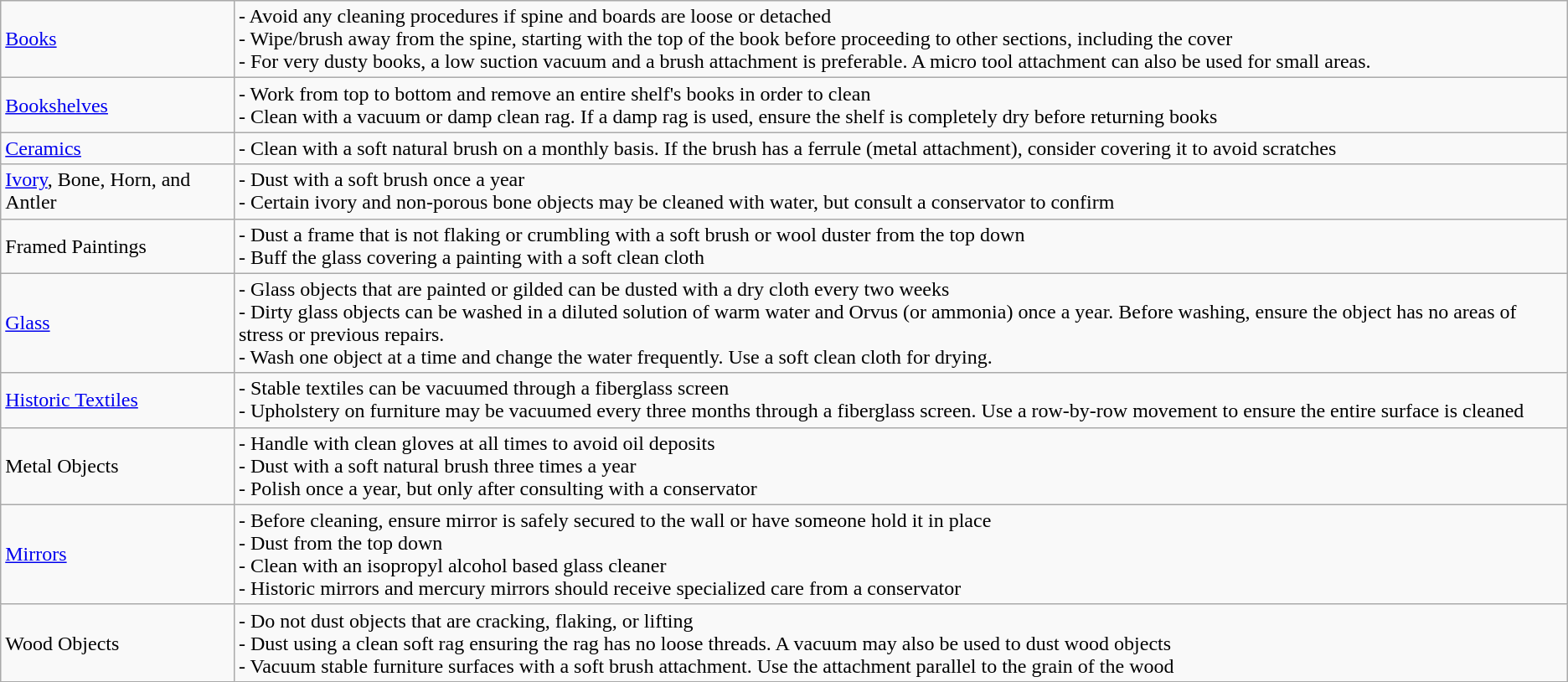<table class="wikitable">
<tr>
<td><a href='#'>Books</a></td>
<td>- Avoid any cleaning procedures if spine and boards are loose or detached<br>- Wipe/brush away from the spine, starting with the top of the book before proceeding to other sections, including the cover<br>- For very dusty books, a low suction vacuum and a brush attachment is preferable. A micro tool attachment can also be used for small areas.</td>
</tr>
<tr>
<td><a href='#'>Bookshelves</a></td>
<td>- Work from top to bottom and remove an entire shelf's books in order to clean<br>- Clean with a vacuum or damp clean rag. If a damp rag is used, ensure the shelf is completely dry before returning books</td>
</tr>
<tr>
<td><a href='#'>Ceramics</a></td>
<td>- Clean with a soft natural brush on a monthly basis. If the brush has a ferrule (metal attachment), consider covering it to avoid scratches</td>
</tr>
<tr>
<td><a href='#'>Ivory</a>, Bone, Horn, and Antler</td>
<td>- Dust with a soft brush once a year<br>- Certain ivory and non-porous bone objects may be cleaned with water, but consult a conservator to confirm</td>
</tr>
<tr>
<td>Framed Paintings</td>
<td>- Dust a frame that is not flaking or crumbling with a soft brush or wool duster from the top down<br>- Buff the glass covering a painting with a soft clean cloth</td>
</tr>
<tr>
<td><a href='#'>Glass</a></td>
<td>- Glass objects that are painted or gilded can be dusted with a dry cloth every two weeks<br>- Dirty glass objects can be washed in a diluted solution of warm water and Orvus (or ammonia) once a year. Before washing, ensure the object has no areas of stress or previous repairs.<br>- Wash one object at a time and change the water frequently. Use a soft clean cloth for drying.</td>
</tr>
<tr>
<td><a href='#'>Historic Textiles</a></td>
<td>- Stable textiles can be vacuumed through a fiberglass screen<br>- Upholstery on furniture may be vacuumed every three months through a fiberglass screen. Use a row-by-row movement to ensure the entire surface is cleaned</td>
</tr>
<tr>
<td>Metal Objects</td>
<td>- Handle with clean gloves at all times to avoid oil deposits<br>- Dust with a soft natural brush three times a year<br>- Polish once a year, but only after consulting with a conservator</td>
</tr>
<tr>
<td><a href='#'>Mirrors</a></td>
<td>- Before cleaning, ensure mirror is safely secured to the wall or have someone hold it in place<br>- Dust from the top down<br>- Clean with an isopropyl alcohol based glass cleaner<br>- Historic mirrors and mercury mirrors should receive specialized care from a conservator</td>
</tr>
<tr>
<td>Wood Objects</td>
<td>- Do not dust objects that are cracking, flaking, or lifting<br>- Dust using a clean soft rag ensuring the rag has no loose threads. A vacuum may also be used to dust wood objects<br>- Vacuum stable furniture surfaces with a soft brush attachment. Use the attachment parallel to the grain of the wood</td>
</tr>
</table>
